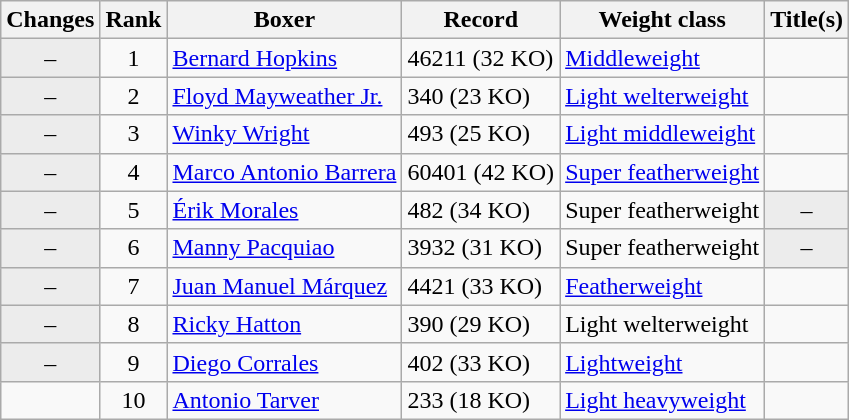<table class="wikitable ">
<tr>
<th>Changes</th>
<th>Rank</th>
<th>Boxer</th>
<th>Record</th>
<th>Weight class</th>
<th>Title(s)</th>
</tr>
<tr>
<td align=center bgcolor=#ECECEC>–</td>
<td align=center>1</td>
<td><a href='#'>Bernard Hopkins</a></td>
<td>46211 (32 KO)</td>
<td><a href='#'>Middleweight</a></td>
<td></td>
</tr>
<tr>
<td align=center bgcolor=#ECECEC>–</td>
<td align=center>2</td>
<td><a href='#'>Floyd Mayweather Jr.</a></td>
<td>340 (23 KO)</td>
<td><a href='#'>Light welterweight</a></td>
<td></td>
</tr>
<tr>
<td align=center bgcolor=#ECECEC>–</td>
<td align=center>3</td>
<td><a href='#'>Winky Wright</a></td>
<td>493 (25 KO)</td>
<td><a href='#'>Light middleweight</a></td>
<td></td>
</tr>
<tr>
<td align=center bgcolor=#ECECEC>–</td>
<td align=center>4</td>
<td><a href='#'>Marco Antonio Barrera</a></td>
<td>60401 (42 KO)</td>
<td><a href='#'>Super featherweight</a></td>
<td></td>
</tr>
<tr>
<td align=center bgcolor=#ECECEC>–</td>
<td align=center>5</td>
<td><a href='#'>Érik Morales</a></td>
<td>482 (34 KO)</td>
<td>Super featherweight</td>
<td align=center bgcolor=#ECECEC data-sort-value="Z">–</td>
</tr>
<tr>
<td align=center bgcolor=#ECECEC>–</td>
<td align=center>6</td>
<td><a href='#'>Manny Pacquiao</a></td>
<td>3932 (31 KO)</td>
<td>Super featherweight</td>
<td align=center bgcolor=#ECECEC data-sort-value="Z">–</td>
</tr>
<tr>
<td align=center bgcolor=#ECECEC>–</td>
<td align=center>7</td>
<td><a href='#'>Juan Manuel Márquez</a></td>
<td>4421 (33 KO)</td>
<td><a href='#'>Featherweight</a></td>
<td></td>
</tr>
<tr>
<td align=center bgcolor=#ECECEC>–</td>
<td align=center>8</td>
<td><a href='#'>Ricky Hatton</a></td>
<td>390 (29 KO)</td>
<td>Light welterweight</td>
<td></td>
</tr>
<tr>
<td align=center bgcolor=#ECECEC>–</td>
<td align=center>9</td>
<td><a href='#'>Diego Corrales</a></td>
<td>402 (33 KO)</td>
<td><a href='#'>Lightweight</a></td>
<td></td>
</tr>
<tr>
<td align=center></td>
<td align=center>10</td>
<td><a href='#'>Antonio Tarver</a></td>
<td>233 (18 KO)</td>
<td><a href='#'>Light heavyweight</a></td>
<td></td>
</tr>
</table>
